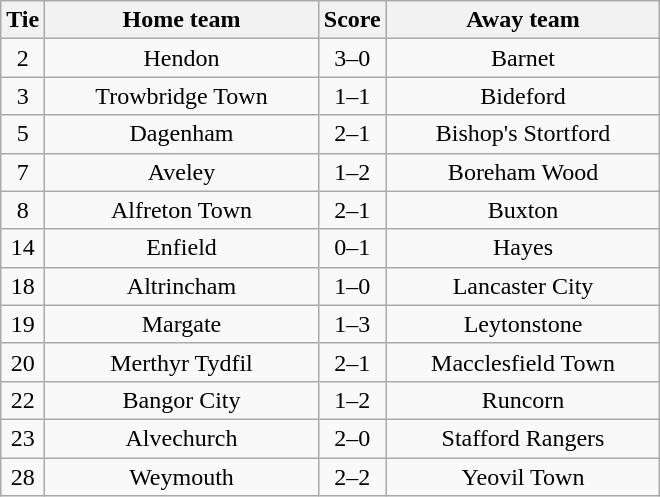<table class="wikitable" style="text-align:center;">
<tr>
<th width=20>Tie</th>
<th width=175>Home team</th>
<th width=20>Score</th>
<th width=175>Away team</th>
</tr>
<tr>
<td>2</td>
<td>Hendon</td>
<td>3–0</td>
<td>Barnet</td>
</tr>
<tr>
<td>3</td>
<td>Trowbridge Town</td>
<td>1–1</td>
<td>Bideford</td>
</tr>
<tr>
<td>5</td>
<td>Dagenham</td>
<td>2–1</td>
<td>Bishop's Stortford</td>
</tr>
<tr>
<td>7</td>
<td>Aveley</td>
<td>1–2</td>
<td>Boreham Wood</td>
</tr>
<tr>
<td>8</td>
<td>Alfreton Town</td>
<td>2–1</td>
<td>Buxton</td>
</tr>
<tr>
<td>14</td>
<td>Enfield</td>
<td>0–1</td>
<td>Hayes</td>
</tr>
<tr>
<td>18</td>
<td>Altrincham</td>
<td>1–0</td>
<td>Lancaster City</td>
</tr>
<tr>
<td>19</td>
<td>Margate</td>
<td>1–3</td>
<td>Leytonstone</td>
</tr>
<tr>
<td>20</td>
<td>Merthyr Tydfil</td>
<td>2–1</td>
<td>Macclesfield Town</td>
</tr>
<tr>
<td>22</td>
<td>Bangor City</td>
<td>1–2</td>
<td>Runcorn</td>
</tr>
<tr>
<td>23</td>
<td>Alvechurch</td>
<td>2–0</td>
<td>Stafford Rangers</td>
</tr>
<tr>
<td>28</td>
<td>Weymouth</td>
<td>2–2</td>
<td>Yeovil Town</td>
</tr>
</table>
